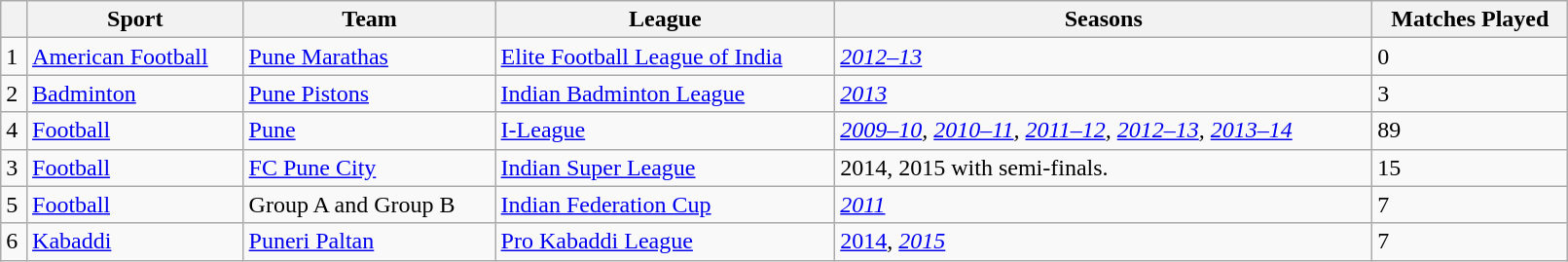<table class="wikitable" style="width:85%; text-align:left">
<tr>
<th></th>
<th>Sport</th>
<th>Team</th>
<th>League</th>
<th>Seasons</th>
<th>Matches Played</th>
</tr>
<tr>
<td>1</td>
<td><a href='#'>American Football</a></td>
<td><a href='#'>Pune Marathas</a></td>
<td><a href='#'>Elite Football League of India</a></td>
<td><em><a href='#'>2012–13</a></em></td>
<td>0</td>
</tr>
<tr>
<td>2</td>
<td><a href='#'>Badminton</a></td>
<td><a href='#'>Pune Pistons</a></td>
<td><a href='#'>Indian Badminton League</a></td>
<td><em><a href='#'>2013</a></em></td>
<td>3</td>
</tr>
<tr>
<td>4</td>
<td><a href='#'>Football</a></td>
<td><a href='#'>Pune</a></td>
<td><a href='#'>I-League</a></td>
<td><em><a href='#'>2009–10</a>, <a href='#'>2010–11</a>, <a href='#'>2011–12</a>, <a href='#'>2012–13</a>, <a href='#'>2013–14</a></em></td>
<td>89</td>
</tr>
<tr>
<td>3</td>
<td><a href='#'>Football</a></td>
<td><a href='#'>FC Pune City</a></td>
<td><a href='#'>Indian Super League</a></td>
<td>2014, 2015 with semi-finals.</td>
<td>15</td>
</tr>
<tr>
<td>5</td>
<td><a href='#'>Football</a></td>
<td>Group A and Group B</td>
<td><a href='#'>Indian Federation Cup</a></td>
<td><em><a href='#'>2011</a></em></td>
<td>7</td>
</tr>
<tr>
<td>6</td>
<td><a href='#'>Kabaddi</a></td>
<td><a href='#'>Puneri Paltan</a></td>
<td><a href='#'>Pro Kabaddi League</a></td>
<td><a href='#'>2014</a>, <em><a href='#'>2015</a></em></td>
<td>7</td>
</tr>
</table>
